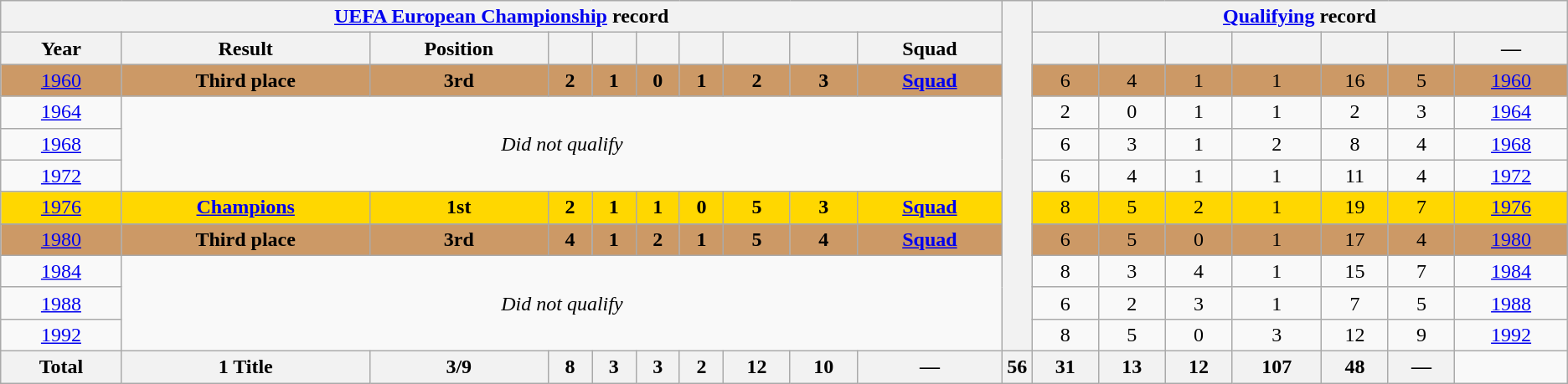<table class="wikitable" style="text-align: center;">
<tr>
<th colspan=10><a href='#'>UEFA European Championship</a> record</th>
<th width=1% rowspan=12></th>
<th colspan=7><a href='#'>Qualifying</a> record</th>
</tr>
<tr>
<th>Year</th>
<th>Result</th>
<th>Position</th>
<th></th>
<th></th>
<th></th>
<th></th>
<th></th>
<th></th>
<th>Squad</th>
<th></th>
<th></th>
<th></th>
<th></th>
<th></th>
<th></th>
<th>—</th>
</tr>
<tr bgcolor=#cc9966>
<td> <a href='#'>1960</a></td>
<td><strong>Third place</strong></td>
<td><strong>3rd</strong></td>
<td><strong>2</strong></td>
<td><strong>1</strong></td>
<td><strong>0</strong></td>
<td><strong>1</strong></td>
<td><strong>2</strong></td>
<td><strong>3</strong></td>
<td><strong><a href='#'>Squad</a></strong></td>
<td>6</td>
<td>4</td>
<td>1</td>
<td>1</td>
<td>16</td>
<td>5</td>
<td><a href='#'>1960</a></td>
</tr>
<tr>
<td> <a href='#'>1964</a></td>
<td colspan=9 rowspan=3><em>Did not qualify</em></td>
<td>2</td>
<td>0</td>
<td>1</td>
<td>1</td>
<td>2</td>
<td>3</td>
<td><a href='#'>1964</a></td>
</tr>
<tr>
<td> <a href='#'>1968</a></td>
<td>6</td>
<td>3</td>
<td>1</td>
<td>2</td>
<td>8</td>
<td>4</td>
<td><a href='#'>1968</a></td>
</tr>
<tr>
<td> <a href='#'>1972</a></td>
<td>6</td>
<td>4</td>
<td>1</td>
<td>1</td>
<td>11</td>
<td>4</td>
<td><a href='#'>1972</a></td>
</tr>
<tr bgcolor=Gold>
<td> <a href='#'>1976</a></td>
<td><strong><a href='#'>Champions</a></strong></td>
<td><strong>1st</strong></td>
<td><strong>2</strong></td>
<td><strong>1</strong></td>
<td><strong>1</strong></td>
<td><strong>0</strong></td>
<td><strong>5</strong></td>
<td><strong>3</strong></td>
<td><strong><a href='#'>Squad</a></strong></td>
<td>8</td>
<td>5</td>
<td>2</td>
<td>1</td>
<td>19</td>
<td>7</td>
<td><a href='#'>1976</a></td>
</tr>
<tr>
</tr>
<tr bgcolor=#cc9966>
<td> <a href='#'>1980</a></td>
<td><strong>Third place</strong></td>
<td><strong>3rd</strong></td>
<td><strong>4</strong></td>
<td><strong>1</strong></td>
<td><strong>2</strong></td>
<td><strong>1</strong></td>
<td><strong>5</strong></td>
<td><strong>4</strong></td>
<td><strong><a href='#'>Squad</a></strong></td>
<td>6</td>
<td>5</td>
<td>0</td>
<td>1</td>
<td>17</td>
<td>4</td>
<td><a href='#'>1980</a></td>
</tr>
<tr>
<td> <a href='#'>1984</a></td>
<td colspan=9 rowspan=3><em>Did not qualify</em></td>
<td>8</td>
<td>3</td>
<td>4</td>
<td>1</td>
<td>15</td>
<td>7</td>
<td><a href='#'>1984</a></td>
</tr>
<tr>
<td> <a href='#'>1988</a></td>
<td>6</td>
<td>2</td>
<td>3</td>
<td>1</td>
<td>7</td>
<td>5</td>
<td><a href='#'>1988</a></td>
</tr>
<tr>
<td> <a href='#'>1992</a></td>
<td>8</td>
<td>5</td>
<td>0</td>
<td>3</td>
<td>12</td>
<td>9</td>
<td><a href='#'>1992</a></td>
</tr>
<tr>
<th>Total</th>
<th>1 Title</th>
<th>3/9</th>
<th>8</th>
<th>3</th>
<th>3</th>
<th>2</th>
<th>12</th>
<th>10</th>
<th>—</th>
<th>56</th>
<th>31</th>
<th>13</th>
<th>12</th>
<th>107</th>
<th>48</th>
<th>—</th>
</tr>
</table>
